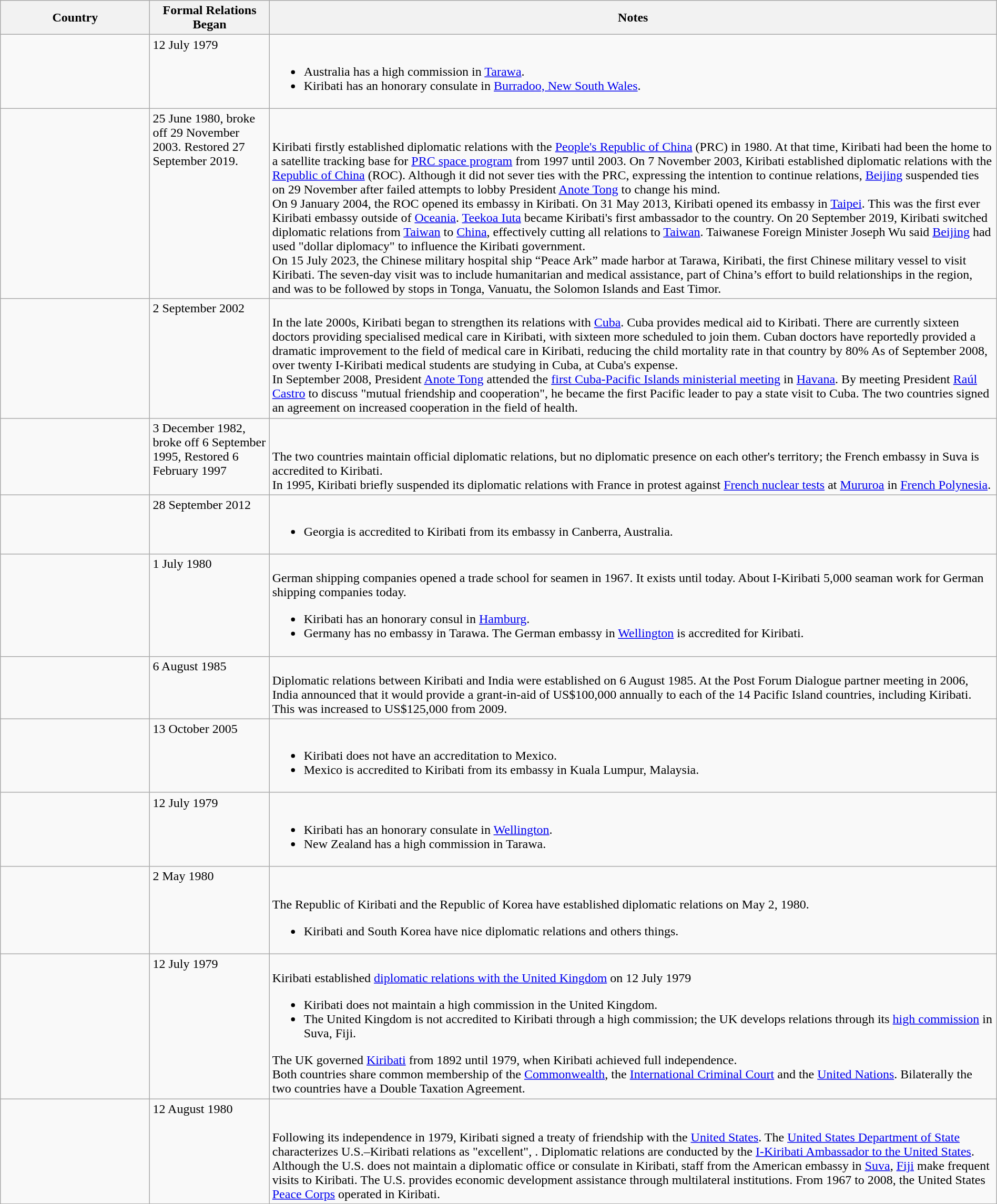<table class="wikitable sortable" style="width:100%; margin:auto;">
<tr>
<th style="width:15%;">Country</th>
<th style="width:12%;">Formal Relations Began</th>
<th>Notes</th>
</tr>
<tr valign="top">
<td></td>
<td>12 July 1979</td>
<td><br><ul><li>Australia has a high commission in <a href='#'>Tarawa</a>.</li><li>Kiribati has an honorary consulate in <a href='#'>Burradoo, New South Wales</a>.</li></ul></td>
</tr>
<tr valign="top">
<td></td>
<td>25 June 1980, broke off 29 November 2003. Restored 27 September 2019.</td>
<td><br>
<br>Kiribati firstly established diplomatic relations with the <a href='#'>People's Republic of China</a> (PRC) in 1980. At that time, Kiribati had been the home to a satellite tracking base for <a href='#'>PRC space program</a> from 1997 until 2003. On 7 November 2003, Kiribati established diplomatic relations with the <a href='#'>Republic of China</a> (ROC). Although it did not sever ties with the PRC, expressing the intention to continue relations, <a href='#'>Beijing</a> suspended ties on 29 November after failed attempts to lobby President <a href='#'>Anote Tong</a> to change his mind.<br>On 9 January 2004, the ROC opened its embassy in Kiribati. On 31 May 2013, Kiribati opened its embassy in <a href='#'>Taipei</a>. This was the first ever Kiribati embassy outside of <a href='#'>Oceania</a>. <a href='#'>Teekoa Iuta</a> became Kiribati's first ambassador to the country. On 20 September 2019, Kiribati switched diplomatic relations from <a href='#'>Taiwan</a> to <a href='#'>China</a>, effectively cutting all relations to <a href='#'>Taiwan</a>. Taiwanese Foreign Minister Joseph Wu said <a href='#'>Beijing</a> had used "dollar diplomacy" to influence the Kiribati government.<br>On 15 July 2023, the Chinese military hospital ship “Peace Ark” made harbor at Tarawa, Kiribati, the first Chinese military vessel to visit Kiribati. The seven-day visit was to include humanitarian and medical assistance, part of China’s effort to build relationships in the region, and was to be followed by stops in Tonga, Vanuatu, the Solomon Islands and East Timor.</td>
</tr>
<tr valign="top">
<td></td>
<td>2 September 2002</td>
<td><br>
In the late 2000s, Kiribati began to strengthen its relations with <a href='#'>Cuba</a>. Cuba provides medical aid to Kiribati. There are currently sixteen doctors providing specialised medical care in Kiribati, with sixteen more scheduled to join them. Cuban doctors have reportedly provided a dramatic improvement to the field of medical care in Kiribati, reducing the child mortality rate in that country by 80% As of September 2008, over twenty I-Kiribati medical students are studying in Cuba, at Cuba's expense.<br>In September 2008, President <a href='#'>Anote Tong</a> attended the <a href='#'>first Cuba-Pacific Islands ministerial meeting</a> in <a href='#'>Havana</a>. By meeting President <a href='#'>Raúl Castro</a> to discuss "mutual friendship and cooperation", he became the first Pacific leader to pay a state visit to Cuba. The two countries signed an agreement on increased cooperation in the field of health.</td>
</tr>
<tr valign="top">
<td></td>
<td>3 December 1982, broke off 6 September 1995, Restored 6 February 1997</td>
<td><br><br>The two countries maintain official diplomatic relations, but no diplomatic presence on each other's territory; the French embassy in Suva is accredited to Kiribati.<br>In 1995, Kiribati briefly suspended its diplomatic relations with France in protest against <a href='#'>French nuclear tests</a> at <a href='#'>Mururoa</a> in <a href='#'>French Polynesia</a>.</td>
</tr>
<tr valign="top">
<td></td>
<td>28 September 2012</td>
<td><br><ul><li>Georgia is accredited to Kiribati from its embassy in Canberra, Australia.</li></ul></td>
</tr>
<tr valign="top">
<td></td>
<td>1 July 1980</td>
<td><br>German shipping companies opened a trade school for seamen in 1967. It exists until today. About I-Kiribati 5,000 seaman work for German shipping companies today.<ul><li>Kiribati has an honorary consul in <a href='#'>Hamburg</a>.</li><li>Germany has no embassy in Tarawa. The German embassy in <a href='#'>Wellington</a> is accredited for Kiribati.</li></ul></td>
</tr>
<tr valign="top">
<td></td>
<td>6 August 1985</td>
<td><br>Diplomatic relations between Kiribati and India were established on 6 August 1985. At the Post Forum Dialogue partner meeting in 2006, India announced that it would provide a grant-in-aid of US$100,000 annually to each of the 14 Pacific Island countries, including Kiribati. This was increased to US$125,000 from 2009.</td>
</tr>
<tr valign="top">
<td></td>
<td>13 October 2005</td>
<td><br><ul><li>Kiribati does not have an accreditation to Mexico.</li><li>Mexico is accredited to Kiribati from its embassy in Kuala Lumpur, Malaysia.</li></ul></td>
</tr>
<tr valign="top">
<td></td>
<td>12 July 1979</td>
<td><br><ul><li>Kiribati has an honorary consulate in <a href='#'>Wellington</a>.</li><li>New Zealand has a high commission in Tarawa.</li></ul></td>
</tr>
<tr valign="top">
<td></td>
<td>2 May 1980</td>
<td><br><br>The Republic of Kiribati and the Republic of Korea have established diplomatic relations on May 2, 1980.<ul><li>Kiribati and South Korea have nice diplomatic relations and others things.</li></ul></td>
</tr>
<tr valign="top">
<td></td>
<td>12 July 1979</td>
<td><br>Kiribati established <a href='#'>diplomatic relations with the United Kingdom</a> on 12 July 1979<ul><li>Kiribati does not maintain a high commission in the United Kingdom.</li><li>The United Kingdom is not accredited to Kiribati through a high commission; the UK develops relations through its <a href='#'>high commission</a> in Suva, Fiji.</li></ul>The UK governed <a href='#'>Kiribati</a> from 1892 until 1979, when Kiribati achieved full independence.<br>Both countries share common membership of the <a href='#'>Commonwealth</a>, the <a href='#'>International Criminal Court</a> and the <a href='#'>United Nations</a>. Bilaterally the two countries have a Double Taxation Agreement.</td>
</tr>
<tr valign="top">
<td></td>
<td>12 August 1980</td>
<td><br><br>Following its independence in 1979, Kiribati signed a treaty of friendship with the <a href='#'>United States</a>. The <a href='#'>United States Department of State</a> characterizes U.S.–Kiribati relations as "excellent", . Diplomatic relations are conducted by the <a href='#'>I-Kiribati Ambassador to the United States</a>. Although the U.S. does not maintain a diplomatic office or consulate in Kiribati, staff from the American embassy in <a href='#'>Suva</a>, <a href='#'>Fiji</a> make frequent visits to Kiribati. The U.S. provides economic development assistance through multilateral institutions. From 1967 to 2008, the United States <a href='#'>Peace Corps</a> operated in Kiribati.</td>
</tr>
</table>
